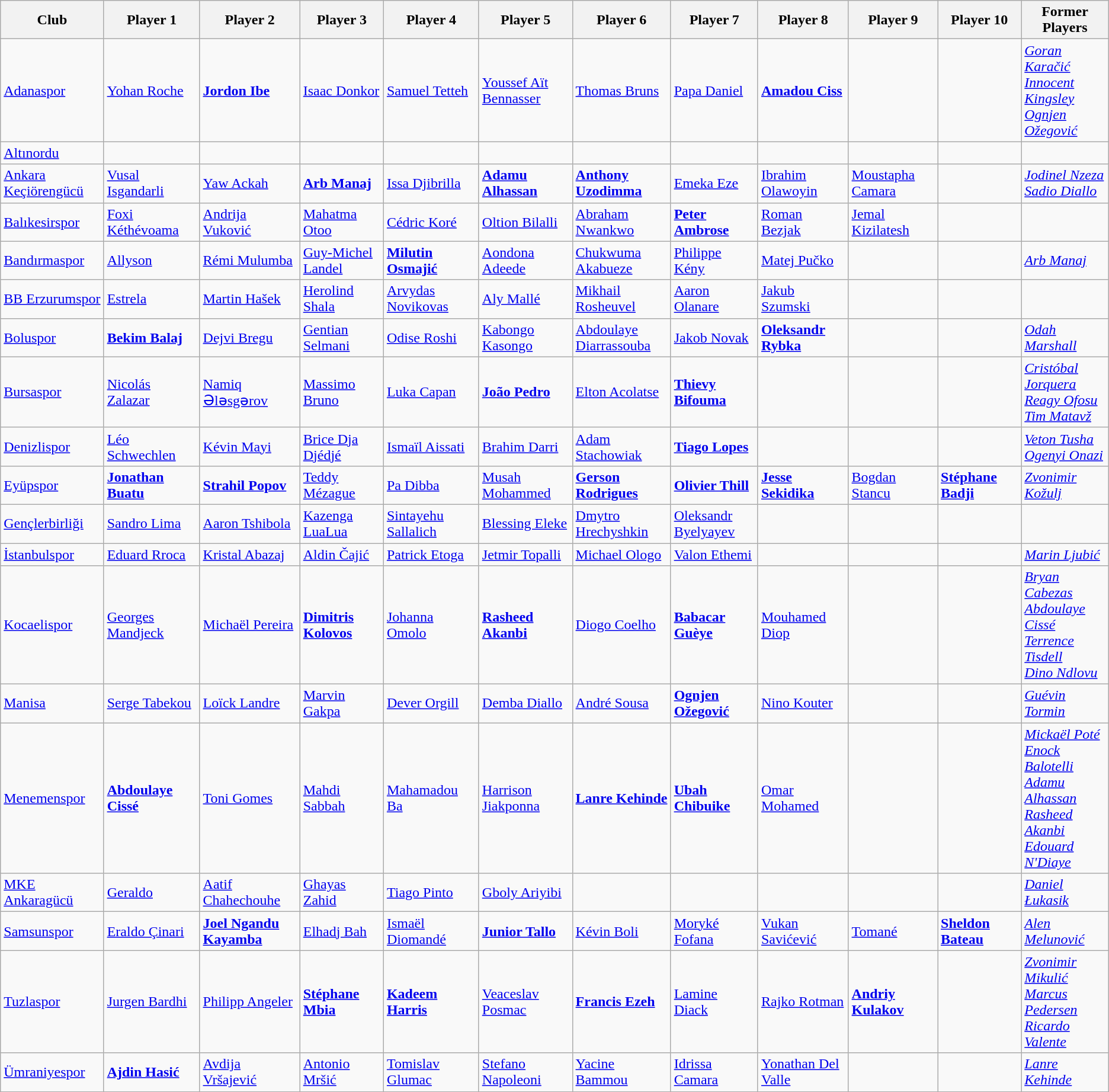<table class="wikitable">
<tr>
<th width="170">Club</th>
<th width="170">Player 1</th>
<th width="170">Player 2</th>
<th width="170">Player 3</th>
<th width="170">Player 4</th>
<th width="170">Player 5</th>
<th width="170">Player 6</th>
<th width="170">Player 7</th>
<th width="170">Player 8</th>
<th width="170">Player 9</th>
<th width="170">Player 10</th>
<th width="170">Former Players</th>
</tr>
<tr>
<td><a href='#'>Adanaspor</a></td>
<td> <a href='#'>Yohan Roche</a></td>
<td> <strong><a href='#'>Jordon Ibe</a></strong></td>
<td> <a href='#'>Isaac Donkor</a></td>
<td> <a href='#'>Samuel Tetteh</a></td>
<td> <a href='#'>Youssef Aït Bennasser</a></td>
<td> <a href='#'>Thomas Bruns</a></td>
<td> <a href='#'>Papa Daniel</a></td>
<td> <strong><a href='#'>Amadou Ciss</a></strong></td>
<td></td>
<td></td>
<td> <em><a href='#'>Goran Karačić</a></em> <br>  <em><a href='#'>Innocent Kingsley</a></em> <br>  <em><a href='#'>Ognjen Ožegović</a></em></td>
</tr>
<tr>
<td><a href='#'>Altınordu</a></td>
<td></td>
<td></td>
<td></td>
<td></td>
<td></td>
<td></td>
<td></td>
<td></td>
<td></td>
<td></td>
<td></td>
</tr>
<tr>
<td><a href='#'>Ankara Keçiörengücü</a></td>
<td> <a href='#'>Vusal Isgandarli</a></td>
<td> <a href='#'>Yaw Ackah</a></td>
<td> <strong><a href='#'>Arb Manaj</a></strong></td>
<td> <a href='#'>Issa Djibrilla</a></td>
<td> <strong><a href='#'>Adamu Alhassan</a></strong></td>
<td> <strong><a href='#'>Anthony Uzodimma</a></strong></td>
<td> <a href='#'>Emeka Eze</a></td>
<td> <a href='#'>Ibrahim Olawoyin</a></td>
<td> <a href='#'>Moustapha Camara</a></td>
<td></td>
<td> <em><a href='#'>Jodinel Nzeza</a></em> <br>  <em><a href='#'>Sadio Diallo</a></em></td>
</tr>
<tr>
<td><a href='#'>Balıkesirspor</a></td>
<td> <a href='#'>Foxi Kéthévoama</a></td>
<td> <a href='#'>Andrija Vuković</a></td>
<td> <a href='#'>Mahatma Otoo</a></td>
<td> <a href='#'>Cédric Koré</a></td>
<td> <a href='#'>Oltion Bilalli</a></td>
<td> <a href='#'>Abraham Nwankwo</a></td>
<td> <strong><a href='#'>Peter Ambrose</a></strong></td>
<td> <a href='#'>Roman Bezjak</a></td>
<td> <a href='#'>Jemal Kizilatesh</a></td>
<td></td>
<td></td>
</tr>
<tr>
<td><a href='#'>Bandırmaspor</a></td>
<td> <a href='#'>Allyson</a></td>
<td> <a href='#'>Rémi Mulumba</a></td>
<td> <a href='#'>Guy-Michel Landel</a></td>
<td> <strong><a href='#'>Milutin Osmajić</a></strong></td>
<td> <a href='#'>Aondona Adeede</a></td>
<td> <a href='#'>Chukwuma Akabueze</a></td>
<td> <a href='#'>Philippe Kény</a></td>
<td> <a href='#'>Matej Pučko</a></td>
<td></td>
<td></td>
<td> <em><a href='#'>Arb Manaj</a></em></td>
</tr>
<tr>
<td><a href='#'>BB Erzurumspor</a></td>
<td> <a href='#'>Estrela</a></td>
<td> <a href='#'>Martin Hašek</a></td>
<td> <a href='#'>Herolind Shala</a></td>
<td> <a href='#'>Arvydas Novikovas</a></td>
<td> <a href='#'>Aly Mallé</a></td>
<td> <a href='#'>Mikhail Rosheuvel</a></td>
<td> <a href='#'>Aaron Olanare</a></td>
<td> <a href='#'>Jakub Szumski</a></td>
<td></td>
<td></td>
<td></td>
</tr>
<tr>
<td><a href='#'>Boluspor</a></td>
<td> <strong><a href='#'>Bekim Balaj</a></strong></td>
<td> <a href='#'>Dejvi Bregu</a></td>
<td> <a href='#'>Gentian Selmani</a></td>
<td> <a href='#'>Odise Roshi</a></td>
<td> <a href='#'>Kabongo Kasongo</a></td>
<td> <a href='#'>Abdoulaye Diarrassouba</a></td>
<td> <a href='#'>Jakob Novak</a></td>
<td> <strong><a href='#'>Oleksandr Rybka</a></strong></td>
<td></td>
<td></td>
<td> <em><a href='#'>Odah Marshall</a></em></td>
</tr>
<tr>
<td><a href='#'>Bursaspor</a></td>
<td> <a href='#'>Nicolás Zalazar</a></td>
<td> <a href='#'>Namiq Ələsgərov</a></td>
<td> <a href='#'>Massimo Bruno</a></td>
<td> <a href='#'>Luka Capan</a></td>
<td> <strong><a href='#'>João Pedro</a></strong></td>
<td> <a href='#'>Elton Acolatse</a></td>
<td> <strong><a href='#'>Thievy Bifouma</a></strong></td>
<td></td>
<td></td>
<td></td>
<td> <em><a href='#'>Cristóbal Jorquera</a></em> <br>  <em><a href='#'>Reagy Ofosu</a></em> <br>  <em><a href='#'>Tim Matavž</a></em></td>
</tr>
<tr>
<td><a href='#'>Denizlispor</a></td>
<td> <a href='#'>Léo Schwechlen</a></td>
<td> <a href='#'>Kévin Mayi</a></td>
<td> <a href='#'>Brice Dja Djédjé</a></td>
<td> <a href='#'>Ismaïl Aissati</a></td>
<td> <a href='#'>Brahim Darri</a></td>
<td> <a href='#'>Adam Stachowiak</a></td>
<td> <strong><a href='#'>Tiago Lopes</a></strong></td>
<td></td>
<td></td>
<td></td>
<td> <em><a href='#'>Veton Tusha</a></em> <br>  <em><a href='#'>Ogenyi Onazi</a></em></td>
</tr>
<tr>
<td><a href='#'>Eyüpspor</a></td>
<td> <strong><a href='#'>Jonathan Buatu</a></strong></td>
<td> <strong><a href='#'>Strahil Popov</a></strong></td>
<td> <a href='#'>Teddy Mézague</a></td>
<td> <a href='#'>Pa Dibba</a></td>
<td> <a href='#'>Musah Mohammed</a></td>
<td> <strong><a href='#'>Gerson Rodrigues</a></strong></td>
<td> <strong><a href='#'>Olivier Thill</a></strong></td>
<td> <strong><a href='#'>Jesse Sekidika</a></strong></td>
<td> <a href='#'>Bogdan Stancu</a></td>
<td> <strong><a href='#'>Stéphane Badji</a></strong></td>
<td> <em><a href='#'>Zvonimir Kožulj</a></em></td>
</tr>
<tr>
<td><a href='#'>Gençlerbirliği</a></td>
<td> <a href='#'>Sandro Lima</a></td>
<td> <a href='#'>Aaron Tshibola</a></td>
<td> <a href='#'>Kazenga LuaLua</a></td>
<td> <a href='#'>Sintayehu Sallalich</a></td>
<td> <a href='#'>Blessing Eleke</a></td>
<td> <a href='#'>Dmytro Hrechyshkin</a></td>
<td> <a href='#'>Oleksandr Byelyayev</a></td>
<td></td>
<td></td>
<td></td>
<td></td>
</tr>
<tr>
<td><a href='#'>İstanbulspor</a></td>
<td> <a href='#'>Eduard Rroca</a></td>
<td> <a href='#'>Kristal Abazaj</a></td>
<td> <a href='#'>Aldin Čajić</a></td>
<td> <a href='#'>Patrick Etoga</a></td>
<td> <a href='#'>Jetmir Topalli</a></td>
<td> <a href='#'>Michael Ologo</a></td>
<td> <a href='#'>Valon Ethemi</a></td>
<td></td>
<td></td>
<td></td>
<td> <em><a href='#'>Marin Ljubić</a></em></td>
</tr>
<tr>
<td><a href='#'>Kocaelispor</a></td>
<td> <a href='#'>Georges Mandjeck</a></td>
<td> <a href='#'>Michaël Pereira</a></td>
<td> <strong><a href='#'>Dimitris Kolovos</a></strong></td>
<td> <a href='#'>Johanna Omolo</a></td>
<td> <strong><a href='#'>Rasheed Akanbi</a></strong></td>
<td> <a href='#'>Diogo Coelho</a></td>
<td> <strong><a href='#'>Babacar Guèye</a></strong></td>
<td> <a href='#'>Mouhamed Diop</a></td>
<td></td>
<td></td>
<td> <em><a href='#'>Bryan Cabezas</a></em> <br>  <em><a href='#'>Abdoulaye Cissé</a></em> <br>  <em><a href='#'>Terrence Tisdell</a></em> <br>  <em><a href='#'>Dino Ndlovu</a></em></td>
</tr>
<tr>
<td><a href='#'>Manisa</a></td>
<td> <a href='#'>Serge Tabekou</a></td>
<td> <a href='#'>Loïck Landre</a></td>
<td> <a href='#'>Marvin Gakpa</a></td>
<td> <a href='#'>Dever Orgill</a></td>
<td> <a href='#'>Demba Diallo</a></td>
<td> <a href='#'>André Sousa</a></td>
<td> <strong><a href='#'>Ognjen Ožegović</a></strong></td>
<td> <a href='#'>Nino Kouter</a></td>
<td></td>
<td></td>
<td> <em><a href='#'>Guévin Tormin</a></em></td>
</tr>
<tr>
<td><a href='#'>Menemenspor</a></td>
<td> <strong><a href='#'>Abdoulaye Cissé</a></strong></td>
<td> <a href='#'>Toni Gomes</a></td>
<td> <a href='#'>Mahdi Sabbah</a></td>
<td> <a href='#'>Mahamadou Ba</a></td>
<td> <a href='#'>Harrison Jiakponna</a></td>
<td> <strong><a href='#'>Lanre Kehinde</a></strong></td>
<td> <strong><a href='#'>Ubah Chibuike</a></strong></td>
<td> <a href='#'>Omar Mohamed</a></td>
<td></td>
<td></td>
<td> <em><a href='#'>Mickaël Poté</a></em> <br>  <em><a href='#'>Enock Balotelli</a></em> <br>  <em><a href='#'>Adamu Alhassan</a></em> <br>  <em><a href='#'>Rasheed Akanbi</a></em> <br>  <em><a href='#'>Edouard N'Diaye</a></em></td>
</tr>
<tr>
<td><a href='#'>MKE Ankaragücü</a></td>
<td> <a href='#'>Geraldo</a></td>
<td> <a href='#'>Aatif Chahechouhe</a></td>
<td> <a href='#'>Ghayas Zahid</a></td>
<td> <a href='#'>Tiago Pinto</a></td>
<td> <a href='#'>Gboly Ariyibi</a></td>
<td></td>
<td></td>
<td></td>
<td></td>
<td></td>
<td> <em><a href='#'>Daniel Łukasik</a></em></td>
</tr>
<tr>
<td><a href='#'>Samsunspor</a></td>
<td> <a href='#'>Eraldo Çinari</a></td>
<td> <strong><a href='#'>Joel Ngandu Kayamba</a></strong></td>
<td> <a href='#'>Elhadj Bah</a></td>
<td> <a href='#'>Ismaël Diomandé</a></td>
<td> <strong><a href='#'>Junior Tallo</a></strong></td>
<td> <a href='#'>Kévin Boli</a></td>
<td> <a href='#'>Moryké Fofana</a></td>
<td> <a href='#'>Vukan Savićević</a></td>
<td> <a href='#'>Tomané</a></td>
<td> <strong><a href='#'>Sheldon Bateau</a></strong></td>
<td> <em><a href='#'>Alen Melunović</a></em></td>
</tr>
<tr>
<td><a href='#'>Tuzlaspor</a></td>
<td> <a href='#'>Jurgen Bardhi</a></td>
<td> <a href='#'>Philipp Angeler</a></td>
<td> <strong><a href='#'>Stéphane Mbia</a></strong></td>
<td> <strong><a href='#'>Kadeem Harris</a></strong></td>
<td> <a href='#'>Veaceslav Posmac</a></td>
<td> <strong><a href='#'>Francis Ezeh</a></strong></td>
<td> <a href='#'>Lamine Diack</a></td>
<td> <a href='#'>Rajko Rotman</a></td>
<td> <strong><a href='#'>Andriy Kulakov</a></strong></td>
<td></td>
<td> <em><a href='#'>Zvonimir Mikulić</a></em> <br>  <em><a href='#'>Marcus Pedersen</a></em> <br>  <em><a href='#'>Ricardo Valente</a></em></td>
</tr>
<tr>
<td><a href='#'>Ümraniyespor</a></td>
<td> <strong><a href='#'>Ajdin Hasić</a></strong></td>
<td> <a href='#'>Avdija Vršajević</a></td>
<td> <a href='#'>Antonio Mršić</a></td>
<td> <a href='#'>Tomislav Glumac</a></td>
<td> <a href='#'>Stefano Napoleoni</a></td>
<td> <a href='#'>Yacine Bammou</a></td>
<td> <a href='#'>Idrissa Camara</a></td>
<td> <a href='#'>Yonathan Del Valle</a></td>
<td></td>
<td></td>
<td> <em><a href='#'>Lanre Kehinde</a></em></td>
</tr>
<tr>
</tr>
</table>
